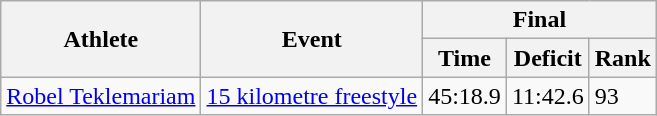<table class="wikitable">
<tr>
<th rowspan="2">Athlete</th>
<th rowspan="2">Event</th>
<th colspan="3">Final</th>
</tr>
<tr>
<th>Time</th>
<th>Deficit</th>
<th>Rank</th>
</tr>
<tr>
<td><a href='#'>Robel Teklemariam</a></td>
<td><a href='#'>15 kilometre freestyle</a></td>
<td>45:18.9</td>
<td>11:42.6</td>
<td>93</td>
</tr>
</table>
